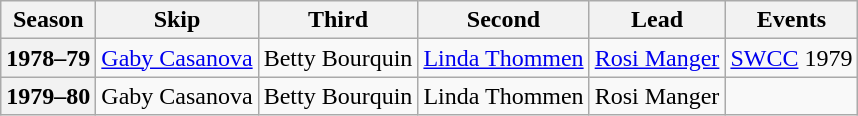<table class="wikitable">
<tr>
<th scope="col">Season</th>
<th scope="col">Skip</th>
<th scope="col">Third</th>
<th scope="col">Second</th>
<th scope="col">Lead</th>
<th scope="col">Events</th>
</tr>
<tr>
<th scope="row">1978–79</th>
<td><a href='#'>Gaby Casanova</a></td>
<td>Betty Bourquin</td>
<td><a href='#'>Linda Thommen</a></td>
<td><a href='#'>Rosi Manger</a></td>
<td><a href='#'>SWCC</a> 1979 <br> </td>
</tr>
<tr>
<th scope="row">1979–80</th>
<td>Gaby Casanova</td>
<td>Betty Bourquin</td>
<td>Linda Thommen</td>
<td>Rosi Manger</td>
<td> </td>
</tr>
</table>
